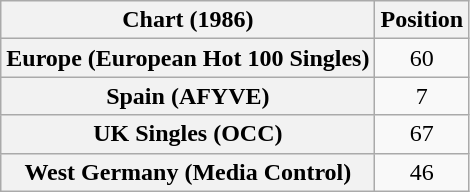<table class="wikitable sortable plainrowheaders" style="text-align:center">
<tr>
<th>Chart (1986)</th>
<th>Position</th>
</tr>
<tr>
<th scope="row">Europe (European Hot 100 Singles)</th>
<td>60</td>
</tr>
<tr>
<th scope="row">Spain (AFYVE)</th>
<td>7</td>
</tr>
<tr>
<th scope="row">UK Singles (OCC)</th>
<td>67</td>
</tr>
<tr>
<th scope="row">West Germany (Media Control)</th>
<td>46</td>
</tr>
</table>
